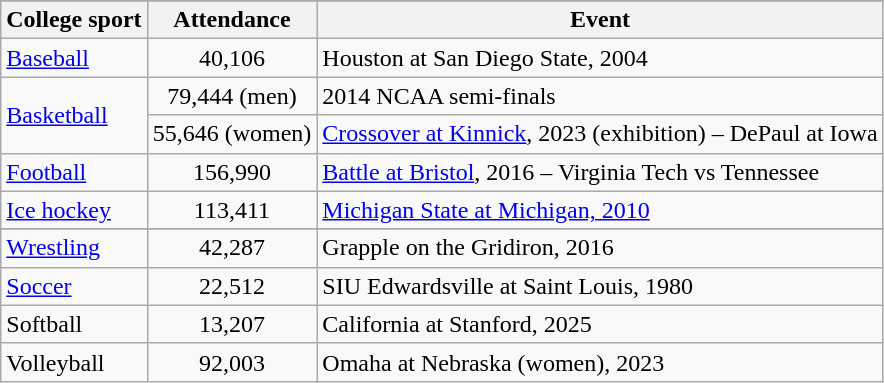<table class="wikitable sortable">
<tr>
</tr>
<tr>
<th>College sport</th>
<th>Attendance</th>
<th>Event</th>
</tr>
<tr>
<td><a href='#'>Baseball</a></td>
<td align=center>40,106</td>
<td>Houston at San Diego State, 2004</td>
</tr>
<tr>
<td rowspan=2><a href='#'>Basketball</a></td>
<td align=center>79,444 (men)</td>
<td>2014 NCAA semi-finals</td>
</tr>
<tr>
<td align=center>55,646 (women)</td>
<td><a href='#'>Crossover at Kinnick</a>, 2023 (exhibition) – DePaul at Iowa</td>
</tr>
<tr>
<td><a href='#'>Football</a></td>
<td align=center>156,990</td>
<td><a href='#'>Battle at Bristol</a>, 2016 – Virginia Tech vs Tennessee</td>
</tr>
<tr>
<td><a href='#'>Ice hockey</a></td>
<td align=center>113,411</td>
<td><a href='#'>Michigan State at Michigan, 2010</a></td>
</tr>
<tr>
</tr>
<tr>
<td><a href='#'>Wrestling</a></td>
<td align=center>42,287</td>
<td>Grapple on the Gridiron, 2016</td>
</tr>
<tr>
<td><a href='#'>Soccer</a></td>
<td align="center">22,512</td>
<td>SIU Edwardsville at Saint Louis, 1980</td>
</tr>
<tr>
<td>Softball</td>
<td align=center>13,207</td>
<td>California at Stanford, 2025</td>
</tr>
<tr>
<td>Volleyball</td>
<td align=center>92,003</td>
<td>Omaha at Nebraska (women), 2023</td>
</tr>
</table>
